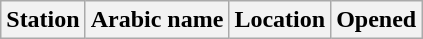<table class="wikitable sortable">
<tr>
<th align="center">Station</th>
<th align="right">Arabic name</th>
<th align="center">Location</th>
<th align="center">Opened<br>


































</th>
</tr>
</table>
